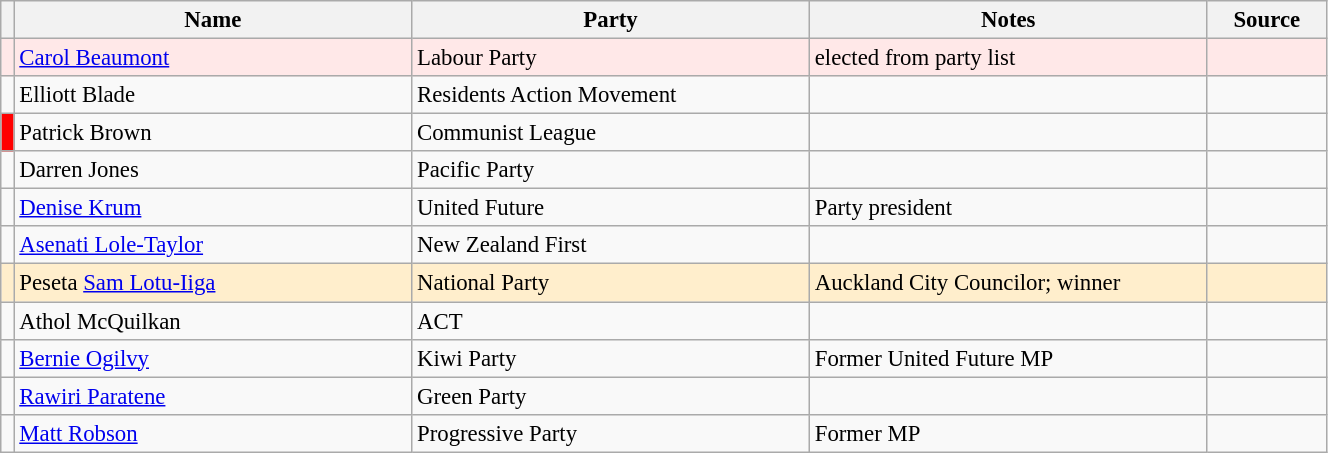<table class="wikitable" width="70%" style="font-size:95%;">
<tr>
<th width=1%></th>
<th width=30%>Name</th>
<th width=30%>Party</th>
<th width=30%>Notes</th>
<th width=9%>Source</th>
</tr>
<tr ---- bgcolor=#FFE8E8>
<td bgcolor=></td>
<td><a href='#'>Carol Beaumont</a></td>
<td>Labour Party</td>
<td>elected from party list</td>
<td></td>
</tr>
<tr -->
<td bgcolor=></td>
<td>Elliott Blade</td>
<td>Residents Action Movement</td>
<td></td>
<td></td>
</tr>
<tr -->
<td bgcolor=#FF0000></td>
<td>Patrick Brown</td>
<td>Communist League</td>
<td></td>
<td></td>
</tr>
<tr -->
<td bgcolor=></td>
<td>Darren Jones</td>
<td>Pacific Party</td>
<td></td>
<td></td>
</tr>
<tr -->
<td bgcolor=></td>
<td><a href='#'>Denise Krum</a></td>
<td>United Future</td>
<td>Party president</td>
<td></td>
</tr>
<tr -->
<td bgcolor=></td>
<td><a href='#'>Asenati Lole-Taylor</a></td>
<td>New Zealand First</td>
<td></td>
<td></td>
</tr>
<tr ---- bgcolor=#FFEECC>
<td bgcolor=></td>
<td>Peseta <a href='#'>Sam Lotu-Iiga</a></td>
<td>National Party</td>
<td>Auckland City Councilor; winner</td>
<td></td>
</tr>
<tr -->
<td bgcolor=></td>
<td>Athol McQuilkan</td>
<td>ACT</td>
<td></td>
<td></td>
</tr>
<tr -->
<td bgcolor=></td>
<td><a href='#'>Bernie Ogilvy</a></td>
<td>Kiwi Party</td>
<td>Former United Future MP</td>
<td></td>
</tr>
<tr -->
<td bgcolor=></td>
<td><a href='#'>Rawiri Paratene</a></td>
<td>Green Party</td>
<td></td>
<td></td>
</tr>
<tr -->
<td bgcolor=></td>
<td><a href='#'>Matt Robson</a></td>
<td>Progressive Party</td>
<td>Former MP</td>
<td></td>
</tr>
</table>
